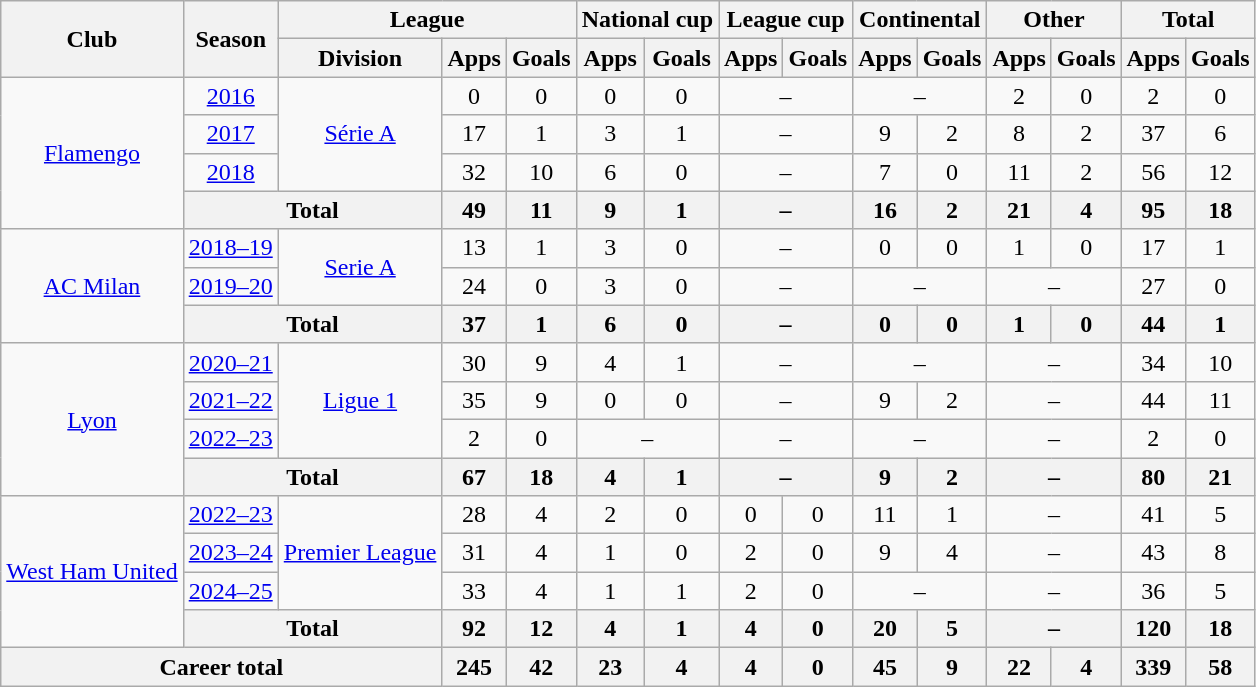<table class="wikitable" style="text-align:center">
<tr>
<th rowspan="2">Club</th>
<th rowspan="2">Season</th>
<th colspan="3">League</th>
<th colspan="2">National cup</th>
<th colspan="2">League cup</th>
<th colspan="2">Continental</th>
<th colspan="2">Other</th>
<th colspan="2">Total</th>
</tr>
<tr>
<th>Division</th>
<th>Apps</th>
<th>Goals</th>
<th>Apps</th>
<th>Goals</th>
<th>Apps</th>
<th>Goals</th>
<th>Apps</th>
<th>Goals</th>
<th>Apps</th>
<th>Goals</th>
<th>Apps</th>
<th>Goals</th>
</tr>
<tr>
<td rowspan="4"><a href='#'>Flamengo</a></td>
<td><a href='#'>2016</a></td>
<td rowspan="3"><a href='#'>Série A</a></td>
<td>0</td>
<td>0</td>
<td>0</td>
<td>0</td>
<td colspan="2">–</td>
<td colspan="2">–</td>
<td>2</td>
<td>0</td>
<td>2</td>
<td>0</td>
</tr>
<tr>
<td><a href='#'>2017</a></td>
<td>17</td>
<td>1</td>
<td>3</td>
<td>1</td>
<td colspan="2">–</td>
<td>9</td>
<td>2</td>
<td>8</td>
<td>2</td>
<td>37</td>
<td>6</td>
</tr>
<tr>
<td><a href='#'>2018</a></td>
<td>32</td>
<td>10</td>
<td>6</td>
<td>0</td>
<td colspan="2">–</td>
<td>7</td>
<td>0</td>
<td>11</td>
<td>2</td>
<td>56</td>
<td>12</td>
</tr>
<tr>
<th colspan="2">Total</th>
<th>49</th>
<th>11</th>
<th>9</th>
<th>1</th>
<th colspan="2">–</th>
<th>16</th>
<th>2</th>
<th>21</th>
<th>4</th>
<th>95</th>
<th>18</th>
</tr>
<tr>
<td rowspan="3"><a href='#'>AC Milan</a></td>
<td><a href='#'>2018–19</a></td>
<td rowspan="2"><a href='#'>Serie A</a></td>
<td>13</td>
<td>1</td>
<td>3</td>
<td>0</td>
<td colspan="2">–</td>
<td>0</td>
<td>0</td>
<td>1</td>
<td>0</td>
<td>17</td>
<td>1</td>
</tr>
<tr>
<td><a href='#'>2019–20</a></td>
<td>24</td>
<td>0</td>
<td>3</td>
<td>0</td>
<td colspan="2">–</td>
<td colspan="2">–</td>
<td colspan="2">–</td>
<td>27</td>
<td>0</td>
</tr>
<tr>
<th colspan="2">Total</th>
<th>37</th>
<th>1</th>
<th>6</th>
<th>0</th>
<th colspan="2">–</th>
<th>0</th>
<th>0</th>
<th>1</th>
<th>0</th>
<th>44</th>
<th>1</th>
</tr>
<tr>
<td rowspan="4"><a href='#'>Lyon</a></td>
<td><a href='#'>2020–21</a></td>
<td rowspan="3"><a href='#'>Ligue 1</a></td>
<td>30</td>
<td>9</td>
<td>4</td>
<td>1</td>
<td colspan="2">–</td>
<td colspan="2">–</td>
<td colspan="2">–</td>
<td>34</td>
<td>10</td>
</tr>
<tr>
<td><a href='#'>2021–22</a></td>
<td>35</td>
<td>9</td>
<td>0</td>
<td>0</td>
<td colspan="2">–</td>
<td>9</td>
<td>2</td>
<td colspan="2">–</td>
<td>44</td>
<td>11</td>
</tr>
<tr>
<td><a href='#'>2022–23</a></td>
<td>2</td>
<td>0</td>
<td colspan="2">–</td>
<td colspan="2">–</td>
<td colspan="2">–</td>
<td colspan="2">–</td>
<td>2</td>
<td>0</td>
</tr>
<tr>
<th colspan="2">Total</th>
<th>67</th>
<th>18</th>
<th>4</th>
<th>1</th>
<th colspan="2">–</th>
<th>9</th>
<th>2</th>
<th colspan="2">–</th>
<th>80</th>
<th>21</th>
</tr>
<tr>
<td rowspan="4"><a href='#'>West Ham United</a></td>
<td><a href='#'>2022–23</a></td>
<td rowspan="3"><a href='#'>Premier League</a></td>
<td>28</td>
<td>4</td>
<td>2</td>
<td>0</td>
<td>0</td>
<td>0</td>
<td>11</td>
<td>1</td>
<td colspan="2">–</td>
<td>41</td>
<td>5</td>
</tr>
<tr>
<td><a href='#'>2023–24</a></td>
<td>31</td>
<td>4</td>
<td>1</td>
<td>0</td>
<td>2</td>
<td>0</td>
<td>9</td>
<td>4</td>
<td colspan="2">–</td>
<td>43</td>
<td>8</td>
</tr>
<tr>
<td><a href='#'>2024–25</a></td>
<td>33</td>
<td>4</td>
<td>1</td>
<td>1</td>
<td>2</td>
<td>0</td>
<td colspan="2">–</td>
<td colspan="2">–</td>
<td>36</td>
<td>5</td>
</tr>
<tr>
<th colspan="2">Total</th>
<th>92</th>
<th>12</th>
<th>4</th>
<th>1</th>
<th>4</th>
<th>0</th>
<th>20</th>
<th>5</th>
<th colspan="2">–</th>
<th>120</th>
<th>18</th>
</tr>
<tr>
<th colspan="3">Career total</th>
<th>245</th>
<th>42</th>
<th>23</th>
<th>4</th>
<th>4</th>
<th>0</th>
<th>45</th>
<th>9</th>
<th>22</th>
<th>4</th>
<th>339</th>
<th>58</th>
</tr>
</table>
